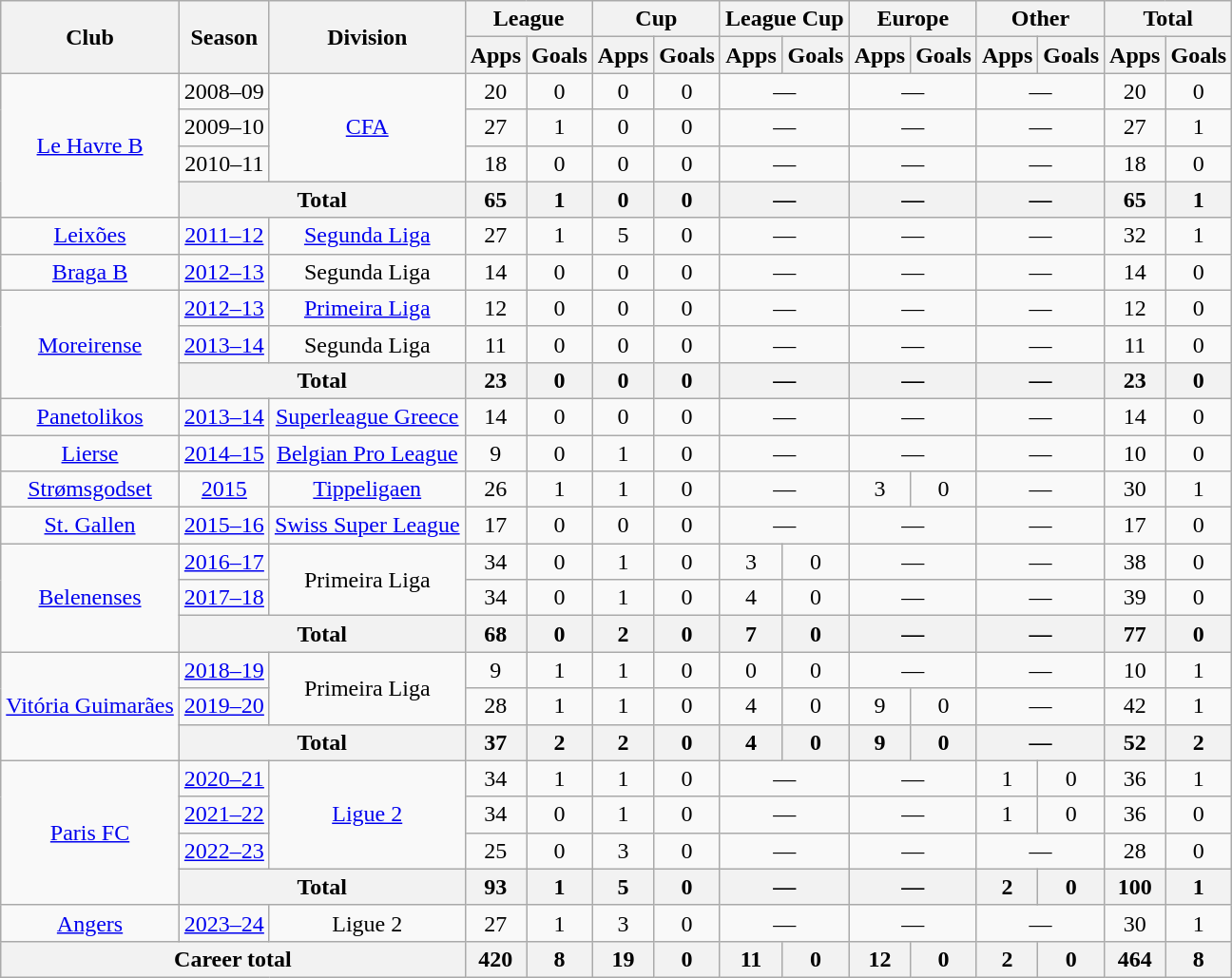<table class="wikitable" style="text-align:center">
<tr>
<th rowspan="2">Club</th>
<th rowspan="2">Season</th>
<th rowspan="2">Division</th>
<th colspan="2">League</th>
<th colspan="2">Cup</th>
<th colspan="2">League Cup</th>
<th colspan="2">Europe</th>
<th colspan="2">Other</th>
<th colspan="2">Total</th>
</tr>
<tr>
<th>Apps</th>
<th>Goals</th>
<th>Apps</th>
<th>Goals</th>
<th>Apps</th>
<th>Goals</th>
<th>Apps</th>
<th>Goals</th>
<th>Apps</th>
<th>Goals</th>
<th>Apps</th>
<th>Goals</th>
</tr>
<tr>
<td rowspan="4"><a href='#'>Le Havre B</a></td>
<td>2008–09</td>
<td rowspan="3"><a href='#'>CFA</a></td>
<td>20</td>
<td>0</td>
<td>0</td>
<td>0</td>
<td colspan="2">—</td>
<td colspan="2">—</td>
<td colspan="2">—</td>
<td>20</td>
<td>0</td>
</tr>
<tr>
<td>2009–10</td>
<td>27</td>
<td>1</td>
<td>0</td>
<td>0</td>
<td colspan="2">—</td>
<td colspan="2">—</td>
<td colspan="2">—</td>
<td>27</td>
<td>1</td>
</tr>
<tr>
<td>2010–11</td>
<td>18</td>
<td>0</td>
<td>0</td>
<td>0</td>
<td colspan="2">—</td>
<td colspan="2">—</td>
<td colspan="2">—</td>
<td>18</td>
<td>0</td>
</tr>
<tr>
<th colspan="2">Total</th>
<th>65</th>
<th>1</th>
<th>0</th>
<th>0</th>
<th colspan="2">—</th>
<th colspan="2">—</th>
<th colspan="2">—</th>
<th>65</th>
<th>1</th>
</tr>
<tr>
<td><a href='#'>Leixões</a></td>
<td><a href='#'>2011–12</a></td>
<td><a href='#'>Segunda Liga</a></td>
<td>27</td>
<td>1</td>
<td>5</td>
<td>0</td>
<td colspan="2">—</td>
<td colspan="2">—</td>
<td colspan="2">—</td>
<td>32</td>
<td>1</td>
</tr>
<tr>
<td><a href='#'>Braga B</a></td>
<td><a href='#'>2012–13</a></td>
<td>Segunda Liga</td>
<td>14</td>
<td>0</td>
<td>0</td>
<td>0</td>
<td colspan="2">—</td>
<td colspan="2">—</td>
<td colspan="2">—</td>
<td>14</td>
<td>0</td>
</tr>
<tr>
<td rowspan="3"><a href='#'>Moreirense</a></td>
<td><a href='#'>2012–13</a></td>
<td><a href='#'>Primeira Liga</a></td>
<td>12</td>
<td>0</td>
<td>0</td>
<td>0</td>
<td colspan="2">—</td>
<td colspan="2">—</td>
<td colspan="2">—</td>
<td>12</td>
<td>0</td>
</tr>
<tr>
<td><a href='#'>2013–14</a></td>
<td>Segunda Liga</td>
<td>11</td>
<td>0</td>
<td>0</td>
<td>0</td>
<td colspan="2">—</td>
<td colspan="2">—</td>
<td colspan="2">—</td>
<td>11</td>
<td>0</td>
</tr>
<tr>
<th colspan="2">Total</th>
<th>23</th>
<th>0</th>
<th>0</th>
<th>0</th>
<th colspan="2">—</th>
<th colspan="2">—</th>
<th colspan="2">—</th>
<th>23</th>
<th>0</th>
</tr>
<tr>
<td><a href='#'>Panetolikos</a></td>
<td><a href='#'>2013–14</a></td>
<td><a href='#'>Superleague Greece</a></td>
<td>14</td>
<td>0</td>
<td>0</td>
<td>0</td>
<td colspan="2">—</td>
<td colspan="2">—</td>
<td colspan="2">—</td>
<td>14</td>
<td>0</td>
</tr>
<tr>
<td><a href='#'>Lierse</a></td>
<td><a href='#'>2014–15</a></td>
<td><a href='#'>Belgian Pro League</a></td>
<td>9</td>
<td>0</td>
<td>1</td>
<td>0</td>
<td colspan="2">—</td>
<td colspan="2">—</td>
<td colspan="2">—</td>
<td>10</td>
<td>0</td>
</tr>
<tr>
<td><a href='#'>Strømsgodset</a></td>
<td><a href='#'>2015</a></td>
<td><a href='#'>Tippeligaen</a></td>
<td>26</td>
<td>1</td>
<td>1</td>
<td>0</td>
<td colspan="2">—</td>
<td>3</td>
<td>0</td>
<td colspan="2">—</td>
<td>30</td>
<td>1</td>
</tr>
<tr>
<td><a href='#'>St. Gallen</a></td>
<td><a href='#'>2015–16</a></td>
<td><a href='#'>Swiss Super League</a></td>
<td>17</td>
<td>0</td>
<td>0</td>
<td>0</td>
<td colspan="2">—</td>
<td colspan="2">—</td>
<td colspan="2">—</td>
<td>17</td>
<td>0</td>
</tr>
<tr>
<td rowspan="3"><a href='#'>Belenenses</a></td>
<td><a href='#'>2016–17</a></td>
<td rowspan="2">Primeira Liga</td>
<td>34</td>
<td>0</td>
<td>1</td>
<td>0</td>
<td>3</td>
<td>0</td>
<td colspan="2">—</td>
<td colspan="2">—</td>
<td>38</td>
<td>0</td>
</tr>
<tr>
<td><a href='#'>2017–18</a></td>
<td>34</td>
<td>0</td>
<td>1</td>
<td>0</td>
<td>4</td>
<td>0</td>
<td colspan="2">—</td>
<td colspan="2">—</td>
<td>39</td>
<td>0</td>
</tr>
<tr>
<th colspan="2">Total</th>
<th>68</th>
<th>0</th>
<th>2</th>
<th>0</th>
<th>7</th>
<th>0</th>
<th colspan="2">—</th>
<th colspan="2">—</th>
<th>77</th>
<th>0</th>
</tr>
<tr>
<td rowspan="3"><a href='#'>Vitória Guimarães</a></td>
<td><a href='#'>2018–19</a></td>
<td rowspan="2">Primeira Liga</td>
<td>9</td>
<td>1</td>
<td>1</td>
<td>0</td>
<td>0</td>
<td>0</td>
<td colspan="2">—</td>
<td colspan="2">—</td>
<td>10</td>
<td>1</td>
</tr>
<tr>
<td><a href='#'>2019–20</a></td>
<td>28</td>
<td>1</td>
<td>1</td>
<td>0</td>
<td>4</td>
<td>0</td>
<td>9</td>
<td>0</td>
<td colspan="2">—</td>
<td>42</td>
<td>1</td>
</tr>
<tr>
<th colspan="2">Total</th>
<th>37</th>
<th>2</th>
<th>2</th>
<th>0</th>
<th>4</th>
<th>0</th>
<th>9</th>
<th>0</th>
<th colspan="2">—</th>
<th>52</th>
<th>2</th>
</tr>
<tr>
<td rowspan="4"><a href='#'>Paris FC</a></td>
<td><a href='#'>2020–21</a></td>
<td rowspan="3"><a href='#'>Ligue 2</a></td>
<td>34</td>
<td>1</td>
<td>1</td>
<td>0</td>
<td colspan="2">—</td>
<td colspan="2">—</td>
<td>1</td>
<td>0</td>
<td>36</td>
<td>1</td>
</tr>
<tr>
<td><a href='#'>2021–22</a></td>
<td>34</td>
<td>0</td>
<td>1</td>
<td>0</td>
<td colspan="2">—</td>
<td colspan="2">—</td>
<td>1</td>
<td>0</td>
<td>36</td>
<td>0</td>
</tr>
<tr>
<td><a href='#'>2022–23</a></td>
<td>25</td>
<td>0</td>
<td>3</td>
<td>0</td>
<td colspan="2">—</td>
<td colspan="2">—</td>
<td colspan="2">—</td>
<td>28</td>
<td>0</td>
</tr>
<tr>
<th colspan="2">Total</th>
<th>93</th>
<th>1</th>
<th>5</th>
<th>0</th>
<th colspan="2">—</th>
<th colspan="2">—</th>
<th>2</th>
<th>0</th>
<th>100</th>
<th>1</th>
</tr>
<tr>
<td><a href='#'>Angers</a></td>
<td><a href='#'>2023–24</a></td>
<td>Ligue 2</td>
<td>27</td>
<td>1</td>
<td>3</td>
<td>0</td>
<td colspan="2">—</td>
<td colspan="2">—</td>
<td colspan="2">—</td>
<td>30</td>
<td>1</td>
</tr>
<tr>
<th colspan="3">Career total</th>
<th>420</th>
<th>8</th>
<th>19</th>
<th>0</th>
<th>11</th>
<th>0</th>
<th>12</th>
<th>0</th>
<th>2</th>
<th>0</th>
<th>464</th>
<th>8</th>
</tr>
</table>
